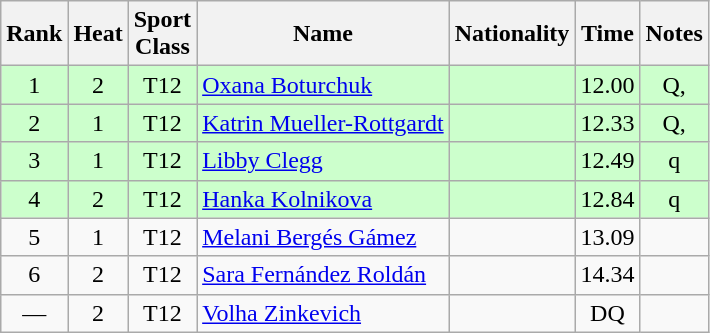<table class="wikitable sortable" style="text-align:center">
<tr>
<th>Rank</th>
<th>Heat</th>
<th>Sport<br>Class</th>
<th>Name</th>
<th>Nationality</th>
<th>Time</th>
<th>Notes</th>
</tr>
<tr bgcolor=ccffcc>
<td>1</td>
<td>2</td>
<td>T12</td>
<td align=left><a href='#'>Oxana Boturchuk</a></td>
<td align=left></td>
<td>12.00</td>
<td>Q, </td>
</tr>
<tr bgcolor=ccffcc>
<td>2</td>
<td>1</td>
<td>T12</td>
<td align=left><a href='#'>Katrin Mueller-Rottgardt</a></td>
<td align=left></td>
<td>12.33</td>
<td>Q, </td>
</tr>
<tr bgcolor=ccffcc>
<td>3</td>
<td>1</td>
<td>T12</td>
<td align=left><a href='#'>Libby Clegg</a></td>
<td align=left></td>
<td>12.49</td>
<td>q</td>
</tr>
<tr bgcolor=ccffcc>
<td>4</td>
<td>2</td>
<td>T12</td>
<td align=left><a href='#'>Hanka Kolnikova</a></td>
<td align=left></td>
<td>12.84</td>
<td>q</td>
</tr>
<tr>
<td>5</td>
<td>1</td>
<td>T12</td>
<td align=left><a href='#'>Melani Bergés Gámez</a></td>
<td align=left></td>
<td>13.09</td>
<td></td>
</tr>
<tr>
<td>6</td>
<td>2</td>
<td>T12</td>
<td align=left><a href='#'>Sara Fernández Roldán</a></td>
<td align=left></td>
<td>14.34</td>
<td></td>
</tr>
<tr>
<td>—</td>
<td>2</td>
<td>T12</td>
<td align=left><a href='#'>Volha Zinkevich</a></td>
<td align=left></td>
<td>DQ</td>
<td></td>
</tr>
</table>
